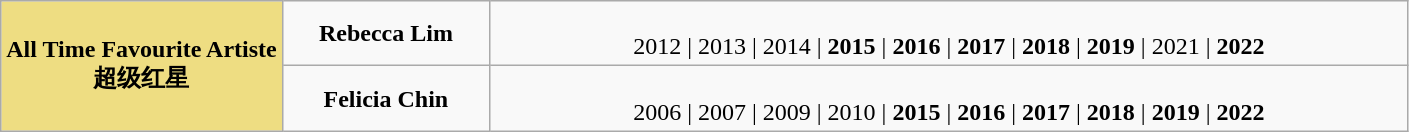<table class="wikitable" style="text-align:center">
<tr>
<td rowspan="3" style="background:#eedd82; width: 20%"><strong>All Time Favourite Artiste<br> 超级红星</strong></td>
<td><strong>Rebecca Lim </strong></td>
<td><br>2012 | 2013 | 2014 | <strong>2015</strong> | <strong>2016</strong> |<strong> 2017</strong> | <strong>2018 </strong>| <strong>2019</strong> | 2021 |<strong> 2022</strong></td>
</tr>
<tr>
<td><strong> Felicia Chin </strong></td>
<td><br>2006 | 2007 | 2009 | 2010 | <strong>2015 </strong>| <strong>2016</strong> | <strong>2017</strong> | <strong>2018 </strong>|<strong> 2019</strong> |<strong> 2022</strong></td>
</tr>
</table>
